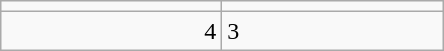<table class="wikitable">
<tr>
<td align=center width=140></td>
<td align=center width=140></td>
</tr>
<tr>
<td align=right>4</td>
<td>3</td>
</tr>
</table>
